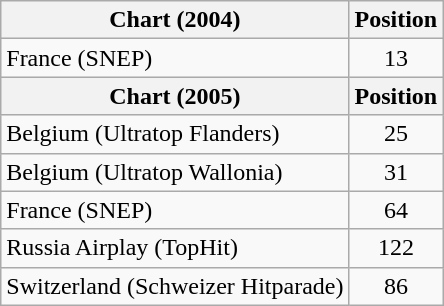<table class="wikitable sortable plainrowheaders">
<tr>
<th>Chart (2004)</th>
<th>Position</th>
</tr>
<tr>
<td>France (SNEP)</td>
<td align="center">13</td>
</tr>
<tr>
<th>Chart (2005)</th>
<th>Position</th>
</tr>
<tr>
<td>Belgium (Ultratop Flanders)</td>
<td align="center">25</td>
</tr>
<tr>
<td>Belgium (Ultratop Wallonia)</td>
<td align="center">31</td>
</tr>
<tr>
<td>France (SNEP)</td>
<td align="center">64</td>
</tr>
<tr>
<td>Russia Airplay (TopHit)</td>
<td align="center">122</td>
</tr>
<tr>
<td>Switzerland (Schweizer Hitparade)</td>
<td align="center">86</td>
</tr>
</table>
